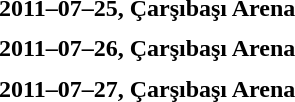<table width=100% cellspacing=1>
<tr>
<th width=25%></th>
<th width=10%></th>
<th></th>
</tr>
<tr>
<td colspan=3><strong>2011–07–25, Çarşıbaşı Arena</strong></td>
</tr>
<tr style=font-size:90%>
<td align=right><strong></strong></td>
<td align=center></td>
<td></td>
</tr>
<tr style=font-size:90%>
<td align=right></td>
<td align=center></td>
<td><strong></strong></td>
</tr>
<tr>
<td colspan=3><strong>2011–07–26, Çarşıbaşı Arena</strong></td>
</tr>
<tr style=font-size:90%>
<td align=right><strong></strong></td>
<td align=center></td>
<td></td>
</tr>
<tr style=font-size:90%>
<td align=right></td>
<td align=center></td>
<td><strong></strong></td>
</tr>
<tr>
<td colspan=3><strong>2011–07–27, Çarşıbaşı Arena</strong></td>
</tr>
<tr style=font-size:90%>
<td align=right><strong></strong></td>
<td align=center></td>
<td></td>
</tr>
<tr style=font-size:90%>
<td align=right><strong></strong></td>
<td align=center></td>
<td></td>
</tr>
</table>
